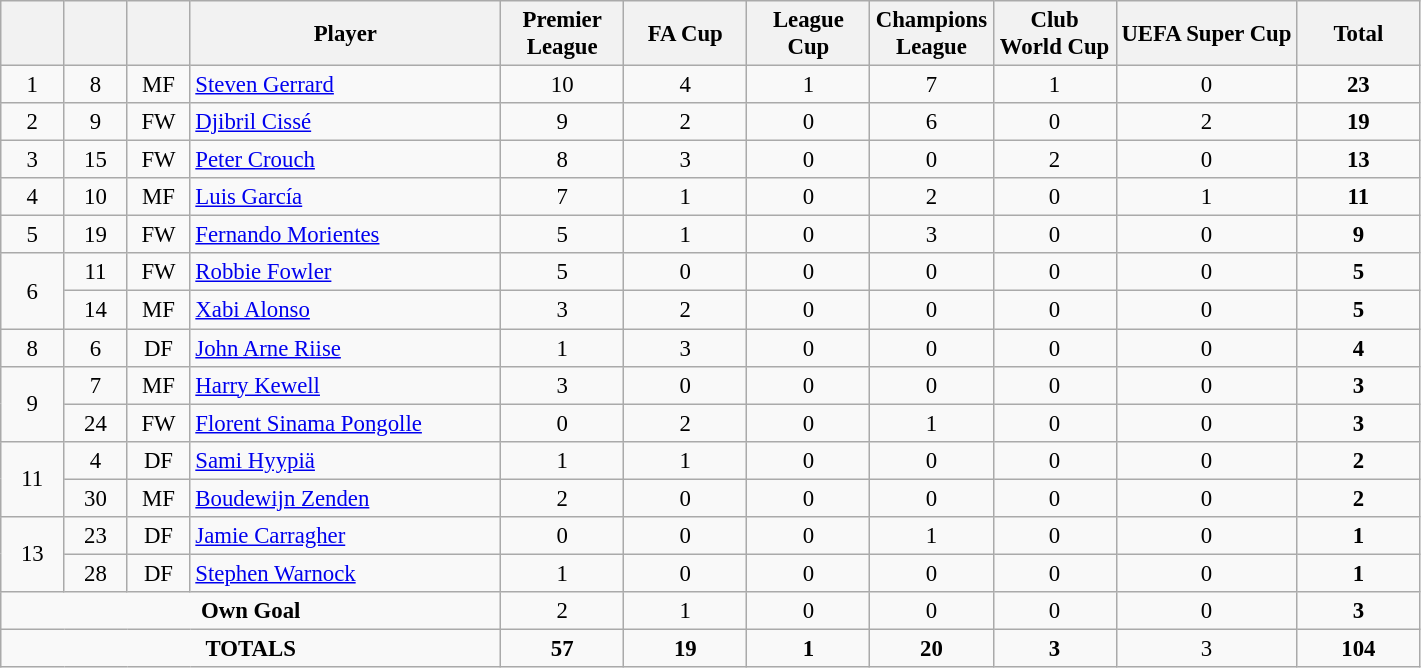<table class="wikitable" style="font-size: 95%; text-align: center;">
<tr>
<th width=35></th>
<th width=35></th>
<th width=35></th>
<th width=200>Player</th>
<th width=75>Premier League</th>
<th width=75>FA Cup</th>
<th width=75>League Cup</th>
<th width=75>Champions League</th>
<th width=75>Club World Cup</th>
<th>UEFA Super Cup</th>
<th width=75>Total</th>
</tr>
<tr>
<td>1</td>
<td>8</td>
<td>MF</td>
<td align=left> <a href='#'>Steven Gerrard</a></td>
<td>10</td>
<td>4</td>
<td>1</td>
<td>7</td>
<td>1</td>
<td>0</td>
<td><strong>23</strong></td>
</tr>
<tr>
<td>2</td>
<td>9</td>
<td>FW</td>
<td align=left> <a href='#'>Djibril Cissé</a></td>
<td>9</td>
<td>2</td>
<td>0</td>
<td>6</td>
<td>0</td>
<td>2</td>
<td><strong>19</strong></td>
</tr>
<tr>
<td>3</td>
<td>15</td>
<td>FW</td>
<td align=left> <a href='#'>Peter Crouch</a></td>
<td>8</td>
<td>3</td>
<td>0</td>
<td>0</td>
<td>2</td>
<td>0</td>
<td><strong>13</strong></td>
</tr>
<tr>
<td>4</td>
<td>10</td>
<td>MF</td>
<td align=left> <a href='#'>Luis García</a></td>
<td>7</td>
<td>1</td>
<td>0</td>
<td>2</td>
<td>0</td>
<td>1</td>
<td><strong>11</strong></td>
</tr>
<tr>
<td>5</td>
<td>19</td>
<td>FW</td>
<td align=left> <a href='#'>Fernando Morientes</a></td>
<td>5</td>
<td>1</td>
<td>0</td>
<td>3</td>
<td>0</td>
<td>0</td>
<td><strong>9</strong></td>
</tr>
<tr>
<td rowspan=2>6</td>
<td>11</td>
<td>FW</td>
<td align=left> <a href='#'>Robbie Fowler</a></td>
<td>5</td>
<td>0</td>
<td>0</td>
<td>0</td>
<td>0</td>
<td>0</td>
<td><strong>5</strong></td>
</tr>
<tr>
<td>14</td>
<td>MF</td>
<td align=left> <a href='#'>Xabi Alonso</a></td>
<td>3</td>
<td>2</td>
<td>0</td>
<td>0</td>
<td>0</td>
<td>0</td>
<td><strong>5</strong></td>
</tr>
<tr>
<td>8</td>
<td>6</td>
<td>DF</td>
<td align=left> <a href='#'>John Arne Riise</a></td>
<td>1</td>
<td>3</td>
<td>0</td>
<td>0</td>
<td>0</td>
<td>0</td>
<td><strong>4</strong></td>
</tr>
<tr>
<td rowspan=2>9</td>
<td>7</td>
<td>MF</td>
<td align=left> <a href='#'>Harry Kewell</a></td>
<td>3</td>
<td>0</td>
<td>0</td>
<td>0</td>
<td>0</td>
<td>0</td>
<td><strong>3</strong></td>
</tr>
<tr>
<td>24</td>
<td>FW</td>
<td align=left> <a href='#'>Florent Sinama Pongolle</a></td>
<td>0</td>
<td>2</td>
<td>0</td>
<td>1</td>
<td>0</td>
<td>0</td>
<td><strong>3</strong></td>
</tr>
<tr>
<td rowspan=2>11</td>
<td>4</td>
<td>DF</td>
<td align=left> <a href='#'>Sami Hyypiä</a></td>
<td>1</td>
<td>1</td>
<td>0</td>
<td>0</td>
<td>0</td>
<td>0</td>
<td><strong>2</strong></td>
</tr>
<tr>
<td>30</td>
<td>MF</td>
<td align=left> <a href='#'>Boudewijn Zenden</a></td>
<td>2</td>
<td>0</td>
<td>0</td>
<td>0</td>
<td>0</td>
<td>0</td>
<td><strong>2</strong></td>
</tr>
<tr>
<td rowspan=2>13</td>
<td>23</td>
<td>DF</td>
<td align=left> <a href='#'>Jamie Carragher</a></td>
<td>0</td>
<td>0</td>
<td>0</td>
<td>1</td>
<td>0</td>
<td>0</td>
<td><strong>1</strong></td>
</tr>
<tr>
<td>28</td>
<td>DF</td>
<td align=left> <a href='#'>Stephen Warnock</a></td>
<td>1</td>
<td>0</td>
<td>0</td>
<td>0</td>
<td>0</td>
<td>0</td>
<td><strong>1</strong></td>
</tr>
<tr>
<td colspan=4><strong>Own Goal</strong></td>
<td>2</td>
<td>1</td>
<td>0</td>
<td>0</td>
<td>0</td>
<td>0</td>
<td><strong>3</strong></td>
</tr>
<tr>
<td colspan=4><strong>TOTALS</strong></td>
<td><strong>57</strong></td>
<td><strong>19</strong></td>
<td><strong>1</strong></td>
<td><strong>20</strong></td>
<td><strong>3</strong></td>
<td>3</td>
<td><strong>104</strong></td>
</tr>
</table>
